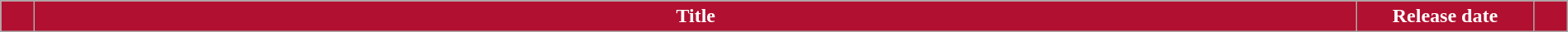<table class=wikitable style="width:100%; background:#FFFFFF">
<tr style="color:#FFFFFF">
<th style="background:#B11030; width:20px"></th>
<th style="background:#B11030;">Title</th>
<th style="background:#B11030; width:135px">Release date</th>
<th style="background:#B11030; width:20px"><br>








</th>
</tr>
</table>
